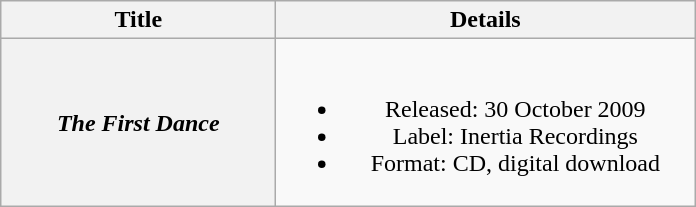<table class="wikitable plainrowheaders" style="text-align:center;" border="1">
<tr>
<th scope="col" style="width:11em;">Title</th>
<th scope="col" style="width:17em;">Details</th>
</tr>
<tr>
<th scope="row"><em>The First Dance</em></th>
<td><br><ul><li>Released: 30 October 2009</li><li>Label: Inertia Recordings</li><li>Format: CD, digital download</li></ul></td>
</tr>
</table>
